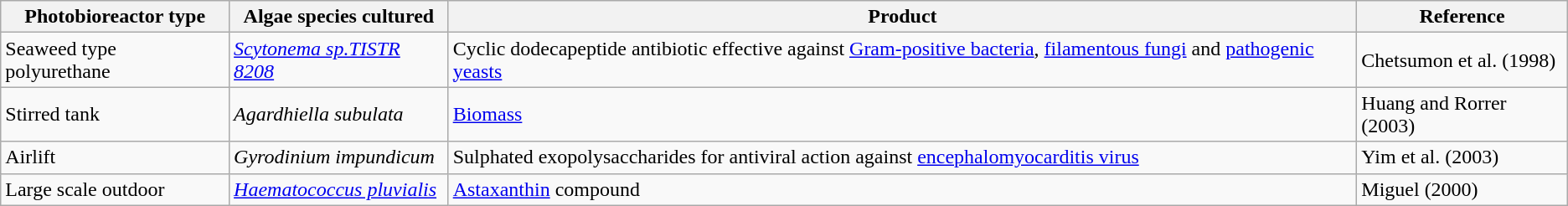<table class="wikitable">
<tr>
<th>Photobioreactor type</th>
<th>Algae species cultured</th>
<th>Product</th>
<th>Reference</th>
</tr>
<tr>
<td>Seaweed type polyurethane</td>
<td><em><a href='#'>Scytonema sp.TISTR 8208</a></em></td>
<td>Cyclic dodecapeptide antibiotic effective against <a href='#'>Gram-positive bacteria</a>, <a href='#'>filamentous fungi</a> and <a href='#'>pathogenic yeasts</a></td>
<td>Chetsumon et al. (1998)</td>
</tr>
<tr>
<td>Stirred tank</td>
<td><em>Agardhiella subulata</em></td>
<td><a href='#'>Biomass</a></td>
<td>Huang and Rorrer (2003)</td>
</tr>
<tr>
<td>Airlift</td>
<td><em>Gyrodinium impundicum</em></td>
<td>Sulphated exopolysaccharides for antiviral action against <a href='#'>encephalomyocarditis virus</a></td>
<td>Yim et al. (2003)</td>
</tr>
<tr>
<td>Large scale outdoor</td>
<td><em><a href='#'>Haematococcus pluvialis</a></em></td>
<td><a href='#'>Astaxanthin</a> compound</td>
<td>Miguel (2000)</td>
</tr>
</table>
